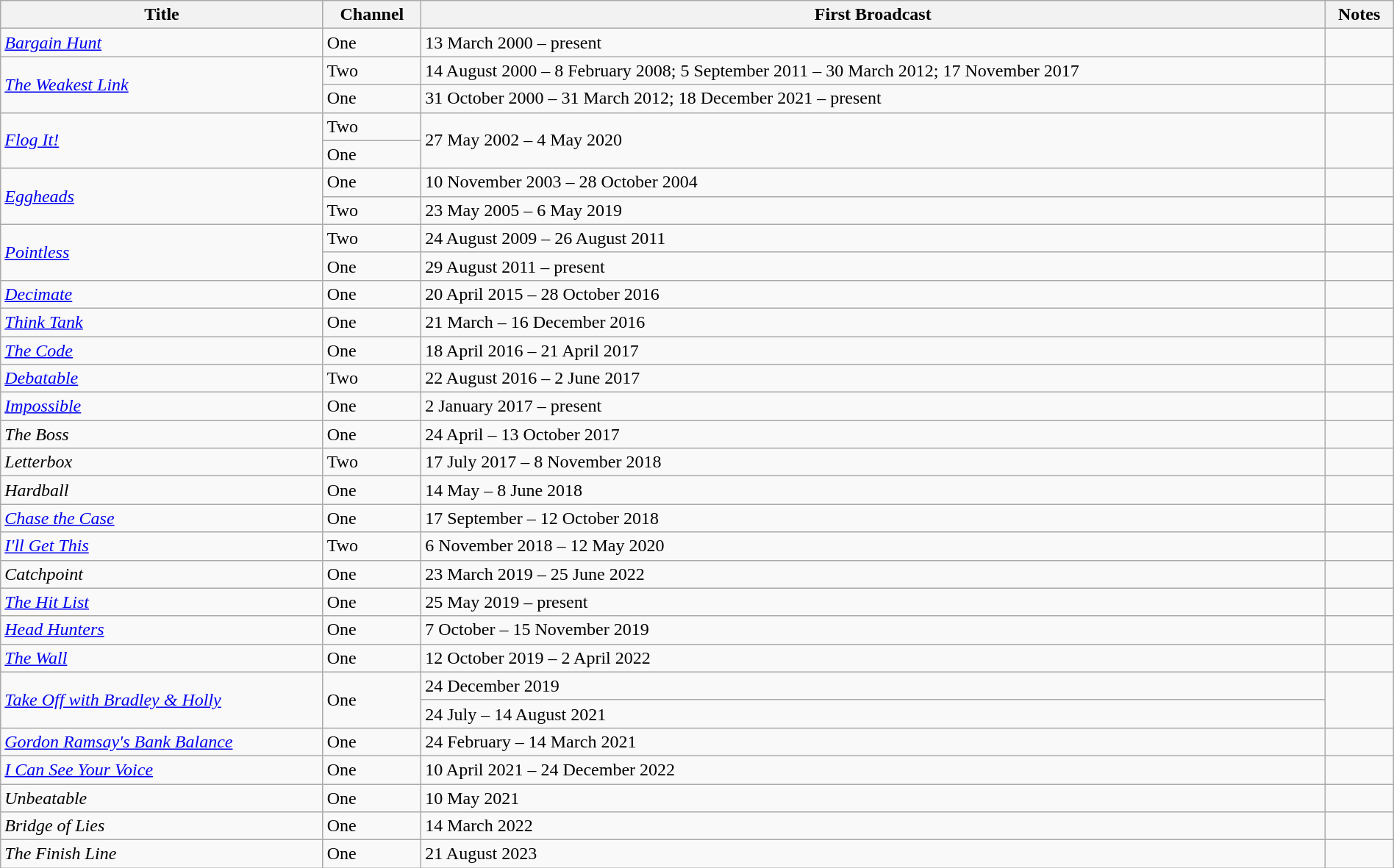<table class="wikitable plainrowheaders sortable" style="width:100%;">
<tr>
<th scope=col>Title</th>
<th scope=col>Channel</th>
<th scope=col>First Broadcast</th>
<th scope=col>Notes</th>
</tr>
<tr>
<td><em><a href='#'>Bargain Hunt</a></em></td>
<td>One</td>
<td>13 March 2000 – present</td>
<td></td>
</tr>
<tr>
<td rowspan=2><em><a href='#'>The Weakest Link</a></em></td>
<td>Two</td>
<td>14 August 2000 – 8 February 2008; 5 September 2011 – 30 March 2012; 17 November 2017</td>
<td></td>
</tr>
<tr>
<td>One</td>
<td>31 October 2000 – 31 March 2012; 18 December 2021 – present</td>
<td></td>
</tr>
<tr>
<td rowspan=2><em><a href='#'>Flog It!</a></em></td>
<td>Two</td>
<td rowspan=2>27 May 2002 – 4 May 2020</td>
<td rowspan=2></td>
</tr>
<tr>
<td>One <em></em></td>
</tr>
<tr>
<td rowspan=2><em><a href='#'>Eggheads</a></em></td>
<td>One</td>
<td>10 November 2003 – 28 October 2004</td>
<td></td>
</tr>
<tr>
<td>Two</td>
<td>23 May 2005 – 6 May 2019</td>
<td></td>
</tr>
<tr>
<td rowspan=2><em><a href='#'>Pointless</a></em></td>
<td>Two</td>
<td>24 August 2009 – 26 August 2011</td>
<td></td>
</tr>
<tr>
<td>One</td>
<td>29 August 2011 – present</td>
<td></td>
</tr>
<tr>
<td><em><a href='#'>Decimate</a></em></td>
<td>One</td>
<td>20 April 2015 – 28 October 2016</td>
<td></td>
</tr>
<tr>
<td><em><a href='#'>Think Tank</a></em></td>
<td>One</td>
<td>21 March – 16 December 2016</td>
<td></td>
</tr>
<tr>
<td><em><a href='#'>The Code</a></em></td>
<td>One</td>
<td>18 April 2016 – 21 April 2017</td>
<td></td>
</tr>
<tr>
<td><em><a href='#'>Debatable</a></em></td>
<td>Two</td>
<td>22 August 2016 – 2 June 2017</td>
<td></td>
</tr>
<tr>
<td><em><a href='#'>Impossible</a></em></td>
<td>One</td>
<td>2 January 2017 – present</td>
<td></td>
</tr>
<tr>
<td><em>The Boss</em></td>
<td>One</td>
<td>24 April – 13 October 2017</td>
<td></td>
</tr>
<tr>
<td><em>Letterbox</em></td>
<td>Two</td>
<td>17 July 2017 – 8 November 2018</td>
<td></td>
</tr>
<tr>
<td><em>Hardball</em></td>
<td>One</td>
<td>14 May – 8 June 2018</td>
<td></td>
</tr>
<tr>
<td><em><a href='#'>Chase the Case</a></em></td>
<td>One</td>
<td>17 September – 12 October 2018</td>
<td></td>
</tr>
<tr>
<td><em><a href='#'>I'll Get This</a></em></td>
<td>Two</td>
<td>6 November 2018 – 12 May 2020</td>
<td></td>
</tr>
<tr>
<td><em>Catchpoint</em></td>
<td>One</td>
<td>23 March 2019 – 25 June 2022</td>
<td></td>
</tr>
<tr>
<td><em><a href='#'>The Hit List</a></em></td>
<td>One</td>
<td>25 May 2019 – present</td>
<td></td>
</tr>
<tr>
<td><em><a href='#'>Head Hunters</a></em></td>
<td>One</td>
<td>7 October – 15 November 2019</td>
<td></td>
</tr>
<tr>
<td><em><a href='#'>The Wall</a></em></td>
<td>One</td>
<td>12 October 2019 – 2 April 2022</td>
<td></td>
</tr>
<tr>
<td rowspan=2><em><a href='#'>Take Off with Bradley & Holly</a></em></td>
<td rowspan=2>One</td>
<td>24 December 2019</td>
<td rowspan=2></td>
</tr>
<tr>
<td>24 July – 14 August 2021</td>
</tr>
<tr>
<td><em><a href='#'>Gordon Ramsay's Bank Balance</a></em></td>
<td>One</td>
<td>24 February – 14 March 2021</td>
<td></td>
</tr>
<tr>
<td><em><a href='#'>I Can See Your Voice</a></em></td>
<td>One</td>
<td>10 April 2021 – 24 December 2022</td>
<td></td>
</tr>
<tr>
<td><em>Unbeatable</em></td>
<td>One</td>
<td>10 May 2021</td>
<td></td>
</tr>
<tr>
<td><em>Bridge of Lies</em></td>
<td>One</td>
<td>14 March 2022</td>
<td></td>
</tr>
<tr>
<td><em>The Finish Line</em></td>
<td>One</td>
<td>21 August 2023</td>
<td></td>
</tr>
</table>
